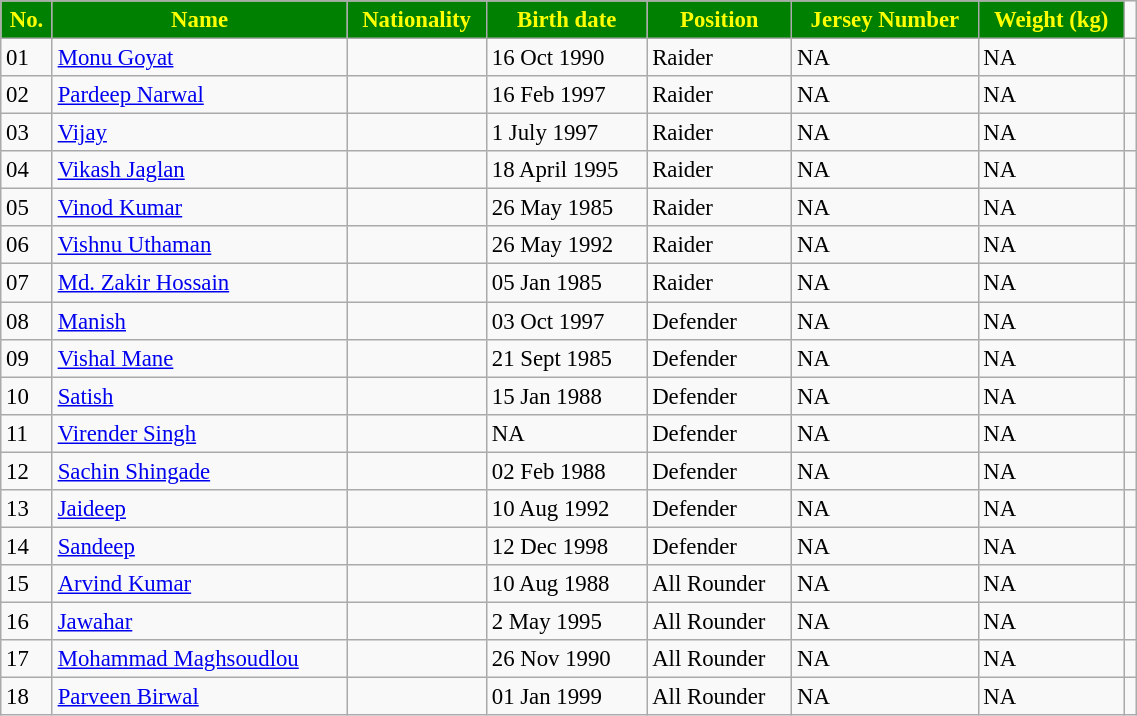<table class="wikitable"  style="font-size:95%; width:60%;">
<tr>
<th style="background:Green; color:Yellow; text-align:center;">No.</th>
<th style="background:Green; color:Yellow; text-align:center;">Name</th>
<th style="background:Green; color:Yellow; text-align:center;">Nationality</th>
<th style="background:Green; color:Yellow; text-align:center;">Birth date</th>
<th style="background:Green; color:Yellow; text-align:center;">Position</th>
<th style="background:Green; color:Yellow; text-align:center;">Jersey Number</th>
<th style="background:Green; color:Yellow; text-align:center;">Weight (kg)</th>
</tr>
<tr>
<td>01</td>
<td><a href='#'>Monu Goyat</a></td>
<td style="text-align:center"></td>
<td>16 Oct 1990</td>
<td>Raider</td>
<td>NA</td>
<td>NA</td>
<td></td>
</tr>
<tr>
<td>02</td>
<td><a href='#'>Pardeep Narwal</a></td>
<td style="text-align:center"></td>
<td>16 Feb 1997</td>
<td>Raider</td>
<td>NA</td>
<td>NA</td>
<td></td>
</tr>
<tr>
<td>03</td>
<td><a href='#'>Vijay</a></td>
<td style="text-align:center"></td>
<td>1 July 1997</td>
<td>Raider</td>
<td>NA</td>
<td>NA</td>
<td></td>
</tr>
<tr>
<td>04</td>
<td><a href='#'>Vikash Jaglan</a></td>
<td style="text-align:center"></td>
<td>18 April 1995</td>
<td>Raider</td>
<td>NA</td>
<td>NA</td>
<td></td>
</tr>
<tr>
<td>05</td>
<td><a href='#'>Vinod Kumar</a></td>
<td style="text-align:center"></td>
<td>26 May 1985</td>
<td>Raider</td>
<td>NA</td>
<td>NA</td>
<td></td>
</tr>
<tr>
<td>06</td>
<td><a href='#'>Vishnu Uthaman</a></td>
<td style="text-align:center"></td>
<td>26 May 1992</td>
<td>Raider</td>
<td>NA</td>
<td>NA</td>
<td></td>
</tr>
<tr>
<td>07</td>
<td><a href='#'>Md. Zakir Hossain</a></td>
<td style="text-align:center"></td>
<td>05 Jan 1985</td>
<td>Raider</td>
<td>NA</td>
<td>NA</td>
<td></td>
</tr>
<tr>
<td>08</td>
<td><a href='#'>Manish</a></td>
<td style="text-align:center"></td>
<td>03 Oct 1997</td>
<td>Defender</td>
<td>NA</td>
<td>NA</td>
<td></td>
</tr>
<tr>
<td>09</td>
<td><a href='#'>Vishal Mane</a></td>
<td style="text-align:center"></td>
<td>21 Sept 1985</td>
<td>Defender</td>
<td>NA</td>
<td>NA</td>
<td></td>
</tr>
<tr>
<td>10</td>
<td><a href='#'>Satish</a></td>
<td style="text-align:center"></td>
<td>15 Jan 1988</td>
<td>Defender</td>
<td>NA</td>
<td>NA</td>
<td></td>
</tr>
<tr>
<td>11</td>
<td><a href='#'>Virender Singh</a></td>
<td style="text-align:center"></td>
<td>NA</td>
<td>Defender</td>
<td>NA</td>
<td>NA</td>
<td></td>
</tr>
<tr>
<td>12</td>
<td><a href='#'>Sachin Shingade</a></td>
<td style="text-align:center"></td>
<td>02 Feb 1988</td>
<td>Defender</td>
<td>NA</td>
<td>NA</td>
<td></td>
</tr>
<tr>
<td>13</td>
<td><a href='#'>Jaideep</a></td>
<td style="text-align:center"></td>
<td>10 Aug 1992</td>
<td>Defender</td>
<td>NA</td>
<td>NA</td>
<td></td>
</tr>
<tr>
<td>14</td>
<td><a href='#'>Sandeep</a></td>
<td style="text-align:center"></td>
<td>12 Dec 1998</td>
<td>Defender</td>
<td>NA</td>
<td>NA</td>
<td></td>
</tr>
<tr>
<td>15</td>
<td><a href='#'>Arvind Kumar</a></td>
<td style="text-align:center"></td>
<td>10 Aug 1988</td>
<td>All Rounder</td>
<td>NA</td>
<td>NA</td>
<td></td>
</tr>
<tr>
<td>16</td>
<td><a href='#'>Jawahar</a></td>
<td style="text-align:center"></td>
<td>2 May 1995</td>
<td>All Rounder</td>
<td>NA</td>
<td>NA</td>
<td></td>
</tr>
<tr>
<td>17</td>
<td><a href='#'>Mohammad Maghsoudlou</a></td>
<td style="text-align:center"></td>
<td>26 Nov 1990</td>
<td>All Rounder</td>
<td>NA</td>
<td>NA</td>
<td></td>
</tr>
<tr>
<td>18</td>
<td><a href='#'>Parveen Birwal</a></td>
<td style="text-align:center"></td>
<td>01 Jan 1999</td>
<td>All Rounder</td>
<td>NA</td>
<td>NA</td>
<td></td>
</tr>
</table>
